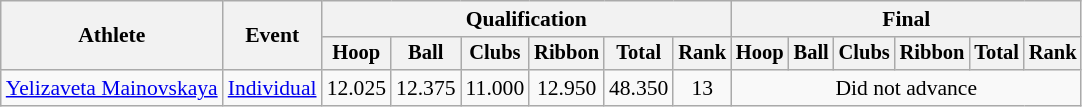<table class=wikitable style="font-size:90%">
<tr>
<th rowspan=2>Athlete</th>
<th rowspan=2>Event</th>
<th colspan=6>Qualification</th>
<th colspan=6>Final</th>
</tr>
<tr style="font-size:95%">
<th>Hoop</th>
<th>Ball</th>
<th>Clubs</th>
<th>Ribbon</th>
<th>Total</th>
<th>Rank</th>
<th>Hoop</th>
<th>Ball</th>
<th>Clubs</th>
<th>Ribbon</th>
<th>Total</th>
<th>Rank</th>
</tr>
<tr align=center>
<td align=left><a href='#'>Yelizaveta Mainovskaya</a></td>
<td align=left><a href='#'>Individual</a></td>
<td>12.025</td>
<td>12.375</td>
<td>11.000</td>
<td>12.950</td>
<td>48.350</td>
<td>13</td>
<td colspan=6>Did not advance</td>
</tr>
</table>
